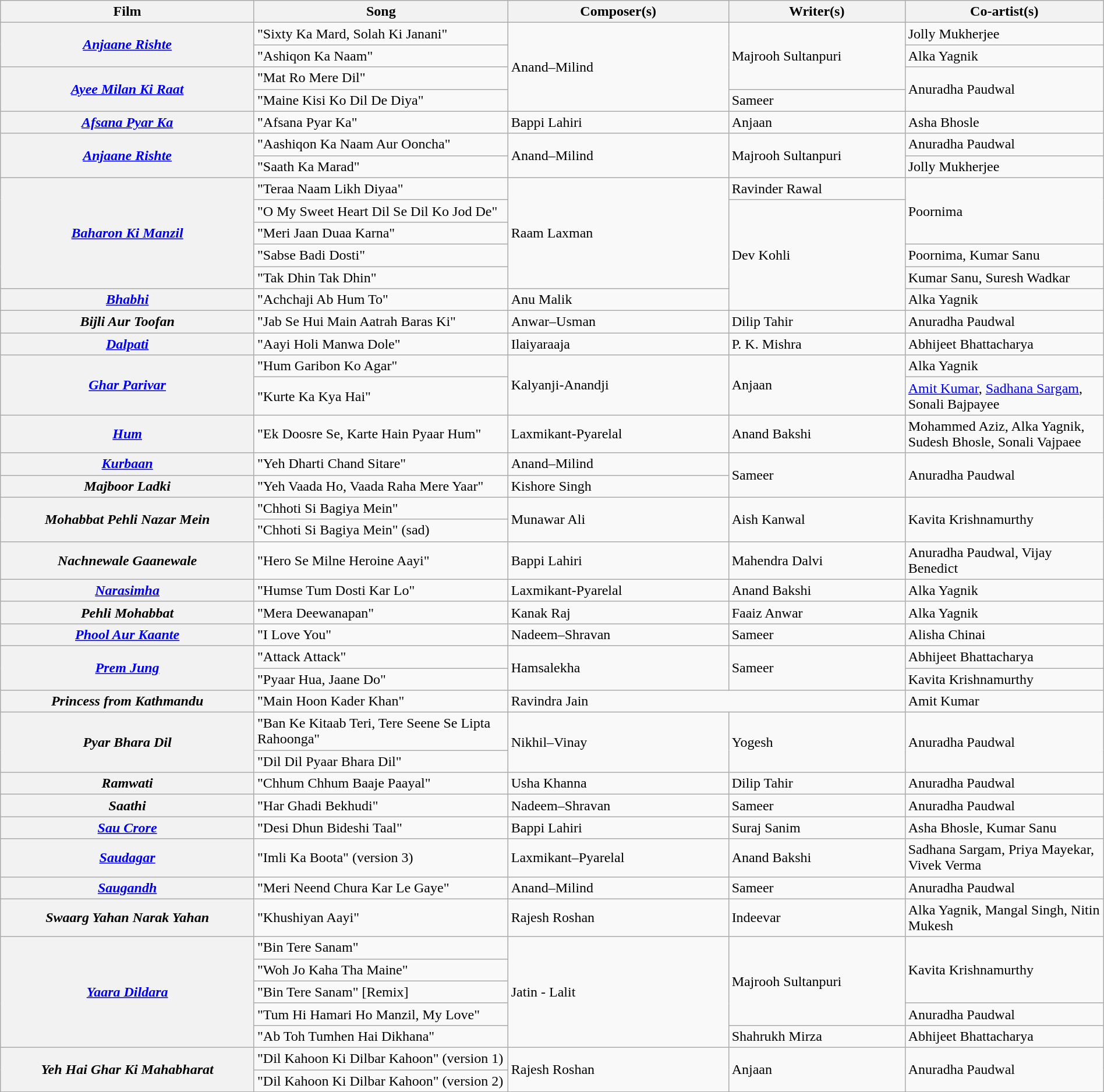<table class="wikitable plainrowheaders" width="100%" textcolor:#000;">
<tr>
<th scope="col" width=23%>Film</th>
<th scope="col" width=23%>Song</th>
<th scope="col" width=20%>Composer(s)</th>
<th scope="col" width=16%>Writer(s)</th>
<th scope="col" width=18%>Co-artist(s)</th>
</tr>
<tr>
<th rowspan=2><em><a href='#'>Anjaane Rishte</a></em></th>
<td>"Sixty Ka Mard, Solah Ki Janani"</td>
<td rowspan=4>Anand–Milind</td>
<td rowspan=3>Majrooh Sultanpuri</td>
<td>Jolly Mukherjee</td>
</tr>
<tr>
<td>"Ashiqon Ka Naam"</td>
<td>Alka Yagnik</td>
</tr>
<tr>
<th rowspan=2><em><a href='#'>Ayee Milan Ki Raat</a></em></th>
<td>"Mat Ro Mere Dil"</td>
<td rowspan=2>Anuradha Paudwal</td>
</tr>
<tr>
<td>"Maine Kisi Ko Dil De Diya"</td>
<td>Sameer</td>
</tr>
<tr>
<th><em><a href='#'>Afsana Pyar Ka</a></em></th>
<td>"Afsana Pyar Ka"</td>
<td>Bappi Lahiri</td>
<td>Anjaan</td>
<td>Asha Bhosle</td>
</tr>
<tr>
<th rowspan=2><em><a href='#'>Anjaane Rishte</a></em></th>
<td>"Aashiqon Ka Naam Aur Ooncha"</td>
<td rowspan=2>Anand–Milind</td>
<td rowspan=2>Majrooh Sultanpuri</td>
<td>Anuradha Paudwal</td>
</tr>
<tr>
<td>"Saath Ka Marad"</td>
<td>Jolly Mukherjee</td>
</tr>
<tr>
<th Rowspan=5><em><a href='#'>Baharon Ki Manzil</a></em></th>
<td>"Teraa Naam Likh Diyaa"</td>
<td rowspan=5>Raam Laxman</td>
<td>Ravinder Rawal</td>
<td rowspan=3>Poornima</td>
</tr>
<tr>
<td>"O My Sweet Heart Dil Se Dil Ko Jod De"</td>
<td rowspan=5>Dev Kohli</td>
</tr>
<tr>
<td>"Meri Jaan Duaa Karna"</td>
</tr>
<tr>
<td>"Sabse Badi Dosti"</td>
<td>Poornima, Kumar Sanu</td>
</tr>
<tr>
<td>"Tak Dhin Tak Dhin"</td>
<td>Kumar Sanu, Suresh Wadkar</td>
</tr>
<tr>
<th rowspan=><em><a href='#'>Bhabhi</a></em></th>
<td>"Achchaji Ab Hum To"</td>
<td rowspan=>Anu Malik</td>
<td>Alka Yagnik</td>
</tr>
<tr>
<th><em>Bijli Aur Toofan</em></th>
<td>"Jab Se Hui Main Aatrah Baras Ki"</td>
<td>Anwar–Usman</td>
<td>Dilip Tahir</td>
<td>Anuradha Paudwal</td>
</tr>
<tr>
<th><em><a href='#'>Dalpati</a></em></th>
<td>"Aayi Holi Manwa Dole"</td>
<td>Ilaiyaraaja</td>
<td>P. K. Mishra</td>
<td>Abhijeet Bhattacharya</td>
</tr>
<tr>
<th rowspan=2><em><a href='#'>Ghar Parivar</a></em></th>
<td>"Hum Garibon Ko Agar"</td>
<td rowspan=2>Kalyanji-Anandji</td>
<td rowspan=2>Anjaan</td>
<td>Alka Yagnik</td>
</tr>
<tr>
<td>"Kurte Ka Kya Hai"</td>
<td><a href='#'>Amit Kumar</a>, <a href='#'>Sadhana Sargam</a>, Sonali Bajpayee</td>
</tr>
<tr>
<th rowspan=1><em><a href='#'>Hum</a></em></th>
<td>"Ek Doosre Se, Karte Hain Pyaar Hum"</td>
<td rowspan=1>Laxmikant-Pyarelal</td>
<td rowspan=1>Anand Bakshi</td>
<td>Mohammed Aziz, Alka Yagnik, Sudesh Bhosle, Sonali Vajpaee</td>
</tr>
<tr>
<th><em><a href='#'>Kurbaan</a></em></th>
<td>"Yeh Dharti Chand Sitare"</td>
<td>Anand–Milind</td>
<td rowspan=2>Sameer</td>
<td rowspan=2>Anuradha Paudwal</td>
</tr>
<tr>
<th><em>Majboor Ladki</em></th>
<td>"Yeh Vaada Ho, Vaada Raha Mere Yaar"</td>
<td>Kishore Singh</td>
</tr>
<tr>
<th Rowspan=2><em>Mohabbat Pehli Nazar Mein</em></th>
<td>"Chhoti Si Bagiya Mein"</td>
<td rowspan=2>Munawar Ali</td>
<td rowspan=2>Aish Kanwal</td>
<td rowspan=2>Kavita Krishnamurthy</td>
</tr>
<tr>
<td>"Chhoti Si Bagiya Mein" (sad)</td>
</tr>
<tr>
<th><em>Nachnewale Gaanewale</em></th>
<td>"Hero Se Milne Heroine Aayi"</td>
<td>Bappi Lahiri</td>
<td>Mahendra Dalvi</td>
<td>Anuradha Paudwal, Vijay Benedict</td>
</tr>
<tr>
<th rowspan=><em><a href='#'>Narasimha</a></em></th>
<td>"Humse Tum Dosti Kar Lo"</td>
<td rowspan=1>Laxmikant-Pyarelal</td>
<td rowspan=1>Anand Bakshi</td>
<td>Alka Yagnik</td>
</tr>
<tr>
<th rowspan=><em>Pehli Mohabbat</em></th>
<td>"Mera Deewanapan"</td>
<td rowspan=1>Kanak Raj</td>
<td rowspan=1>Faaiz Anwar</td>
<td>Alka Yagnik</td>
</tr>
<tr>
<th><em><a href='#'>Phool Aur Kaante</a></em></th>
<td>"I Love You"</td>
<td rowspan=>Nadeem–Shravan</td>
<td Rowspan=>Sameer</td>
<td>Alisha Chinai</td>
</tr>
<tr>
<th rowspan=2><em><a href='#'>Prem Jung</a></em></th>
<td>"Attack Attack"</td>
<td rowspan=2>Hamsalekha</td>
<td rowspan=2>Sameer</td>
<td>Abhijeet Bhattacharya</td>
</tr>
<tr>
<td>"Pyaar Hua, Jaane Do"</td>
<td>Kavita Krishnamurthy</td>
</tr>
<tr>
<th><em>Princess from Kathmandu</em></th>
<td>"Main Hoon Kader Khan"</td>
<td colspan=2>Ravindra Jain</td>
<td>Amit Kumar</td>
</tr>
<tr>
<th Rowspan=2><em>Pyar Bhara Dil</em></th>
<td>"Ban Ke Kitaab Teri, Tere Seene Se Lipta Rahoonga"</td>
<td rowspan=2>Nikhil–Vinay</td>
<td rowspan=2>Yogesh</td>
<td Rowspan=2>Anuradha Paudwal</td>
</tr>
<tr>
<td>"Dil Dil Pyaar Bhara Dil"</td>
</tr>
<tr>
<th><em>Ramwati</em></th>
<td>"Chhum Chhum Baaje Paayal"</td>
<td rowspan=>Usha Khanna</td>
<td Rowspan=>Dilip Tahir</td>
<td>Anuradha Paudwal</td>
</tr>
<tr>
<th><em>Saathi</em></th>
<td>"Har Ghadi Bekhudi"</td>
<td rowspan=>Nadeem–Shravan</td>
<td Rowspan=>Sameer</td>
<td>Anuradha Paudwal</td>
</tr>
<tr>
<th><em><a href='#'>Sau Crore</a></em></th>
<td>"Desi Dhun Bideshi Taal"</td>
<td>Bappi Lahiri</td>
<td>Suraj Sanim</td>
<td>Asha Bhosle, Kumar Sanu</td>
</tr>
<tr>
<th><em><a href='#'>Saudagar</a></em></th>
<td>"Imli Ka Boota" (version 3)</td>
<td>Laxmikant–Pyarelal</td>
<td>Anand Bakshi</td>
<td>Sadhana Sargam, Priya Mayekar, Vivek Verma</td>
</tr>
<tr>
<th><em><a href='#'>Saugandh</a></em></th>
<td>"Meri Neend Chura Kar Le Gaye"</td>
<td>Anand–Milind</td>
<td>Sameer</td>
<td>Anuradha Paudwal</td>
</tr>
<tr>
<th><em>Swaarg Yahan Narak Yahan</em></th>
<td>"Khushiyan Aayi"</td>
<td>Rajesh Roshan</td>
<td>Indeevar</td>
<td>Alka Yagnik, Mangal Singh, Nitin Mukesh</td>
</tr>
<tr>
<th rowspan=5><em><a href='#'>Yaara Dildara</a></em></th>
<td>"Bin Tere Sanam"</td>
<td rowspan=5>Jatin - Lalit</td>
<td rowspan=4>Majrooh Sultanpuri</td>
<td rowspan=3>Kavita Krishnamurthy</td>
</tr>
<tr>
<td>"Woh Jo Kaha Tha Maine"</td>
</tr>
<tr>
<td>"Bin Tere Sanam" [Remix]</td>
</tr>
<tr>
<td>"Tum Hi Hamari Ho Manzil, My Love"</td>
<td>Anuradha Paudwal</td>
</tr>
<tr>
<td>"Ab Toh Tumhen Hai Dikhana"</td>
<td>Shahrukh Mirza</td>
<td>Abhijeet Bhattacharya</td>
</tr>
<tr>
<th rowspan=2><em>Yeh Hai Ghar Ki Mahabharat</em></th>
<td>"Dil Kahoon Ki Dilbar Kahoon" (version 1)</td>
<td rowspan=2>Rajesh Roshan</td>
<td rowspan=2>Anjaan</td>
<td rowspan=2>Anuradha Paudwal</td>
</tr>
<tr>
<td>"Dil Kahoon Ki Dilbar Kahoon" (version 2)</td>
</tr>
<tr>
</tr>
</table>
